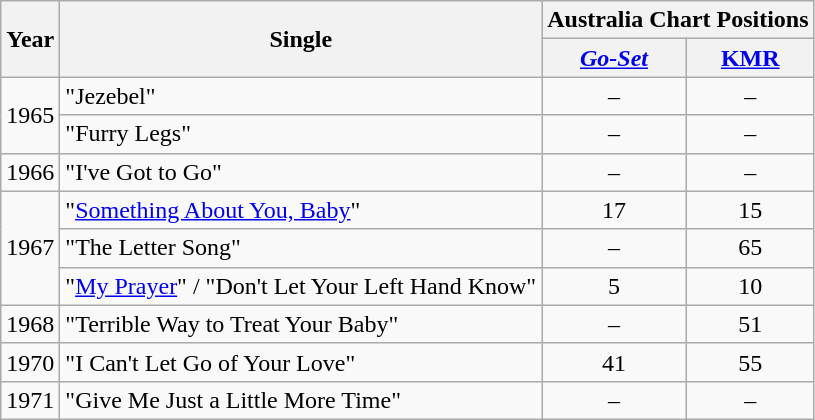<table class="wikitable">
<tr>
<th rowspan="2">Year</th>
<th rowspan="2">Single</th>
<th colspan="2">Australia Chart Positions</th>
</tr>
<tr>
<th><a href='#'><em>Go-Set</em></a></th>
<th><a href='#'>KMR</a><br></th>
</tr>
<tr>
<td rowspan="2">1965</td>
<td>"Jezebel"</td>
<td align="center">–</td>
<td align="center">–</td>
</tr>
<tr>
<td>"Furry Legs"</td>
<td align="center">–</td>
<td align="center">–</td>
</tr>
<tr>
<td rowspan="1">1966</td>
<td>"I've Got to Go"</td>
<td align="center">–</td>
<td align="center">–</td>
</tr>
<tr>
<td rowspan="3">1967</td>
<td>"<a href='#'>Something About You, Baby</a>"</td>
<td align="center">17</td>
<td align="center">15</td>
</tr>
<tr>
<td>"The Letter Song"</td>
<td align="center">–</td>
<td align="center">65</td>
</tr>
<tr>
<td>"<a href='#'>My Prayer</a>" / "Don't Let Your Left Hand Know"</td>
<td align="center">5</td>
<td align="center">10</td>
</tr>
<tr>
<td rowspan="1">1968</td>
<td>"Terrible Way to Treat Your Baby"</td>
<td align="center">–</td>
<td align="center">51</td>
</tr>
<tr>
<td rowspan="1">1970</td>
<td>"I Can't Let Go of Your Love"</td>
<td align="center">41</td>
<td align="center">55</td>
</tr>
<tr>
<td rowspan="1">1971</td>
<td>"Give Me Just a Little More Time"</td>
<td align="center">–</td>
<td align="center">–</td>
</tr>
</table>
